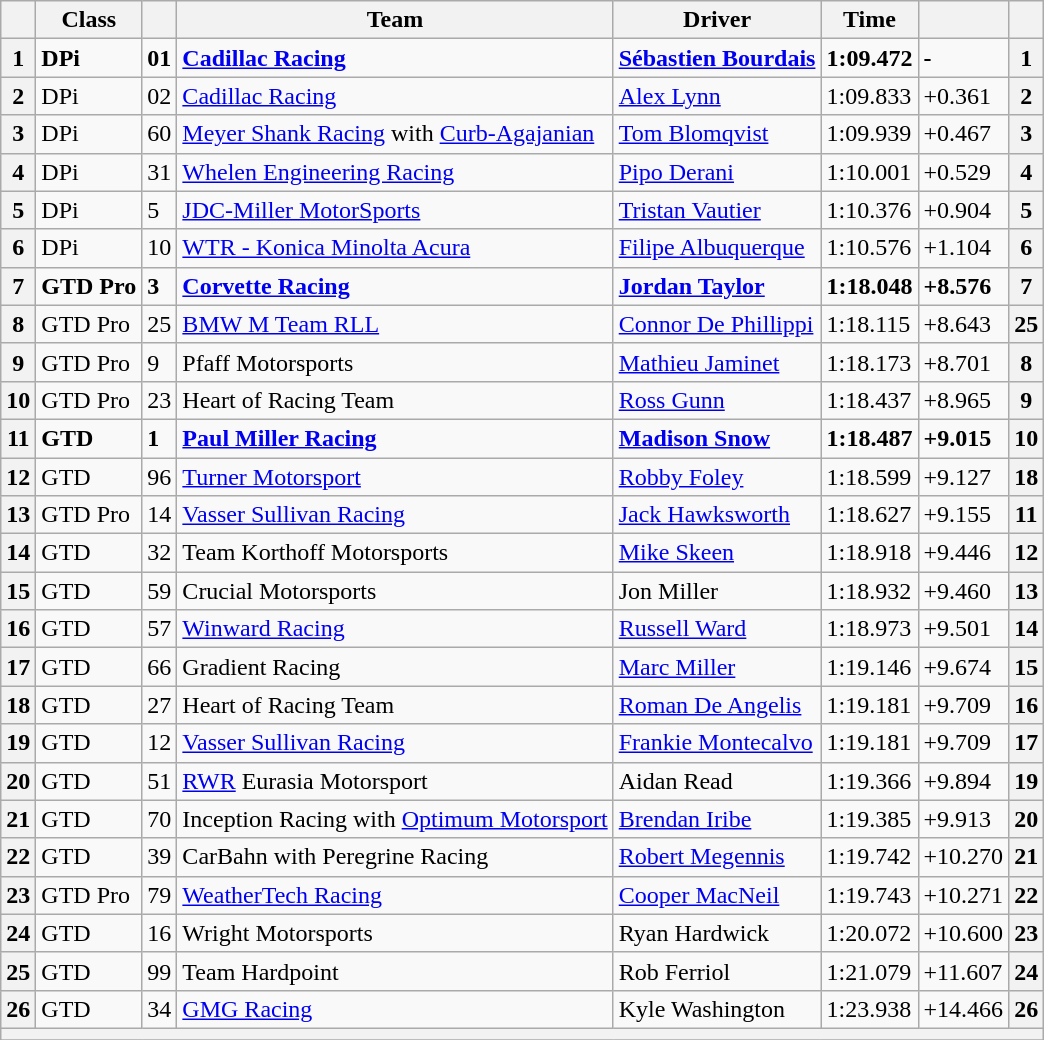<table class="wikitable">
<tr>
<th scope="col"></th>
<th scope="col">Class</th>
<th scope="col"></th>
<th scope="col">Team</th>
<th scope="col">Driver</th>
<th scope="col">Time</th>
<th scope="col"></th>
<th scope="col"></th>
</tr>
<tr style="font-weight:bold">
<th scope="row">1</th>
<td>DPi</td>
<td>01</td>
<td> <a href='#'>Cadillac Racing</a></td>
<td> <a href='#'>Sébastien Bourdais</a></td>
<td>1:09.472</td>
<td><strong>-</strong></td>
<th>1</th>
</tr>
<tr>
<th scope="row">2</th>
<td>DPi</td>
<td>02</td>
<td> <a href='#'>Cadillac Racing</a></td>
<td> <a href='#'>Alex Lynn</a></td>
<td>1:09.833</td>
<td>+0.361</td>
<th>2</th>
</tr>
<tr>
<th scope="row">3</th>
<td>DPi</td>
<td>60</td>
<td> <a href='#'>Meyer Shank Racing</a> with <a href='#'>Curb-Agajanian</a></td>
<td> <a href='#'>Tom Blomqvist</a></td>
<td>1:09.939</td>
<td>+0.467</td>
<th>3</th>
</tr>
<tr>
<th scope="row">4</th>
<td>DPi</td>
<td>31</td>
<td> <a href='#'>Whelen Engineering Racing</a></td>
<td> <a href='#'>Pipo Derani</a></td>
<td>1:10.001</td>
<td>+0.529</td>
<th>4</th>
</tr>
<tr>
<th scope="row">5</th>
<td>DPi</td>
<td>5</td>
<td> <a href='#'>JDC-Miller MotorSports</a></td>
<td> <a href='#'>Tristan Vautier</a></td>
<td>1:10.376</td>
<td>+0.904</td>
<th>5</th>
</tr>
<tr>
<th scope="row">6</th>
<td>DPi</td>
<td>10</td>
<td> <a href='#'>WTR - Konica Minolta Acura</a></td>
<td> <a href='#'>Filipe Albuquerque</a></td>
<td>1:10.576</td>
<td>+1.104</td>
<th>6</th>
</tr>
<tr style="font-weight:bold">
<th scope="row">7</th>
<td>GTD Pro</td>
<td>3</td>
<td> <a href='#'>Corvette Racing</a></td>
<td> <a href='#'>Jordan Taylor</a></td>
<td>1:18.048</td>
<td>+8.576</td>
<th>7</th>
</tr>
<tr>
<th scope="row">8</th>
<td>GTD Pro</td>
<td>25</td>
<td> <a href='#'>BMW M Team RLL</a></td>
<td> <a href='#'>Connor De Phillippi</a></td>
<td>1:18.115</td>
<td>+8.643</td>
<th>25</th>
</tr>
<tr>
<th scope="row">9</th>
<td>GTD Pro</td>
<td>9</td>
<td> Pfaff Motorsports</td>
<td> <a href='#'>Mathieu Jaminet</a></td>
<td>1:18.173</td>
<td>+8.701</td>
<th>8</th>
</tr>
<tr>
<th scope="row">10</th>
<td>GTD Pro</td>
<td>23</td>
<td> Heart of Racing Team</td>
<td> <a href='#'>Ross Gunn</a></td>
<td>1:18.437</td>
<td>+8.965</td>
<th>9</th>
</tr>
<tr style="font-weight:bold">
<th scope="row">11</th>
<td>GTD</td>
<td>1</td>
<td> <a href='#'>Paul Miller Racing</a></td>
<td> <a href='#'>Madison Snow</a></td>
<td>1:18.487</td>
<td>+9.015</td>
<th>10</th>
</tr>
<tr>
<th scope="row">12</th>
<td>GTD</td>
<td>96</td>
<td> <a href='#'>Turner Motorsport</a></td>
<td> <a href='#'>Robby Foley</a></td>
<td>1:18.599</td>
<td>+9.127</td>
<th>18</th>
</tr>
<tr>
<th scope="row">13</th>
<td>GTD Pro</td>
<td>14</td>
<td> <a href='#'>Vasser Sullivan Racing</a></td>
<td> <a href='#'>Jack Hawksworth</a></td>
<td>1:18.627</td>
<td>+9.155</td>
<th>11</th>
</tr>
<tr>
<th scope="row">14</th>
<td>GTD</td>
<td>32</td>
<td> Team Korthoff Motorsports</td>
<td> <a href='#'>Mike Skeen</a></td>
<td>1:18.918</td>
<td>+9.446</td>
<th>12</th>
</tr>
<tr>
<th scope="row">15</th>
<td>GTD</td>
<td>59</td>
<td> Crucial Motorsports</td>
<td> Jon Miller</td>
<td>1:18.932</td>
<td>+9.460</td>
<th>13</th>
</tr>
<tr>
<th scope="row">16</th>
<td>GTD</td>
<td>57</td>
<td> <a href='#'>Winward Racing</a></td>
<td> <a href='#'>Russell Ward</a></td>
<td>1:18.973</td>
<td>+9.501</td>
<th>14</th>
</tr>
<tr>
<th scope="row">17</th>
<td>GTD</td>
<td>66</td>
<td> Gradient Racing</td>
<td> <a href='#'>Marc Miller</a></td>
<td>1:19.146</td>
<td>+9.674</td>
<th>15</th>
</tr>
<tr>
<th scope="row">18</th>
<td>GTD</td>
<td>27</td>
<td> Heart of Racing Team</td>
<td> <a href='#'>Roman De Angelis</a></td>
<td>1:19.181</td>
<td>+9.709</td>
<th>16</th>
</tr>
<tr>
<th scope="row">19</th>
<td>GTD</td>
<td>12</td>
<td> <a href='#'>Vasser Sullivan Racing</a></td>
<td> <a href='#'>Frankie Montecalvo</a></td>
<td>1:19.181</td>
<td>+9.709</td>
<th>17</th>
</tr>
<tr>
<th scope="row">20</th>
<td>GTD</td>
<td>51</td>
<td> <a href='#'>RWR</a> Eurasia Motorsport</td>
<td> Aidan Read</td>
<td>1:19.366</td>
<td>+9.894</td>
<th>19</th>
</tr>
<tr>
<th scope="row">21</th>
<td>GTD</td>
<td>70</td>
<td> Inception Racing with <a href='#'>Optimum Motorsport</a></td>
<td> <a href='#'>Brendan Iribe</a></td>
<td>1:19.385</td>
<td>+9.913</td>
<th>20</th>
</tr>
<tr>
<th scope="row">22</th>
<td>GTD</td>
<td>39</td>
<td> CarBahn with Peregrine Racing</td>
<td> <a href='#'>Robert Megennis</a></td>
<td>1:19.742</td>
<td>+10.270</td>
<th>21</th>
</tr>
<tr>
<th scope="row">23</th>
<td>GTD Pro</td>
<td>79</td>
<td> <a href='#'>WeatherTech Racing</a></td>
<td> <a href='#'>Cooper MacNeil</a></td>
<td>1:19.743</td>
<td>+10.271</td>
<th>22</th>
</tr>
<tr>
<th scope="row">24</th>
<td>GTD</td>
<td>16</td>
<td> Wright Motorsports</td>
<td> Ryan Hardwick</td>
<td>1:20.072</td>
<td>+10.600</td>
<th>23</th>
</tr>
<tr>
<th scope="row">25</th>
<td>GTD</td>
<td>99</td>
<td> Team Hardpoint</td>
<td> Rob Ferriol</td>
<td>1:21.079</td>
<td>+11.607</td>
<th>24</th>
</tr>
<tr>
<th scope="row">26</th>
<td>GTD</td>
<td>34</td>
<td> <a href='#'>GMG Racing</a></td>
<td> Kyle Washington</td>
<td>1:23.938</td>
<td>+14.466</td>
<th>26</th>
</tr>
<tr>
<th colspan=8> </th>
</tr>
<tr>
</tr>
</table>
